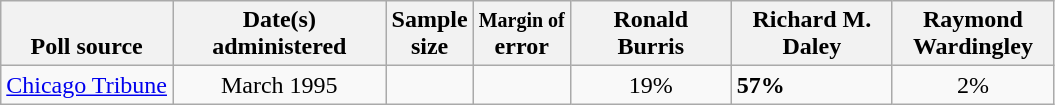<table class="wikitable">
<tr valign= bottom>
<th>Poll source</th>
<th style="width:135px;">Date(s)<br>administered</th>
<th class=small>Sample<br>size</th>
<th><small>Margin of</small><br>error</th>
<th style="width:100px;">Ronald<br>Burris</th>
<th style="width:100px;">Richard M.<br>Daley</th>
<th style="width:100px;">Raymond<br>Wardingley</th>
</tr>
<tr>
<td><a href='#'>Chicago Tribune</a></td>
<td align=center>March 1995</td>
<td align=center></td>
<td align=center></td>
<td align=center>19%</td>
<td><strong>57%</strong></td>
<td align=center>2%</td>
</tr>
</table>
